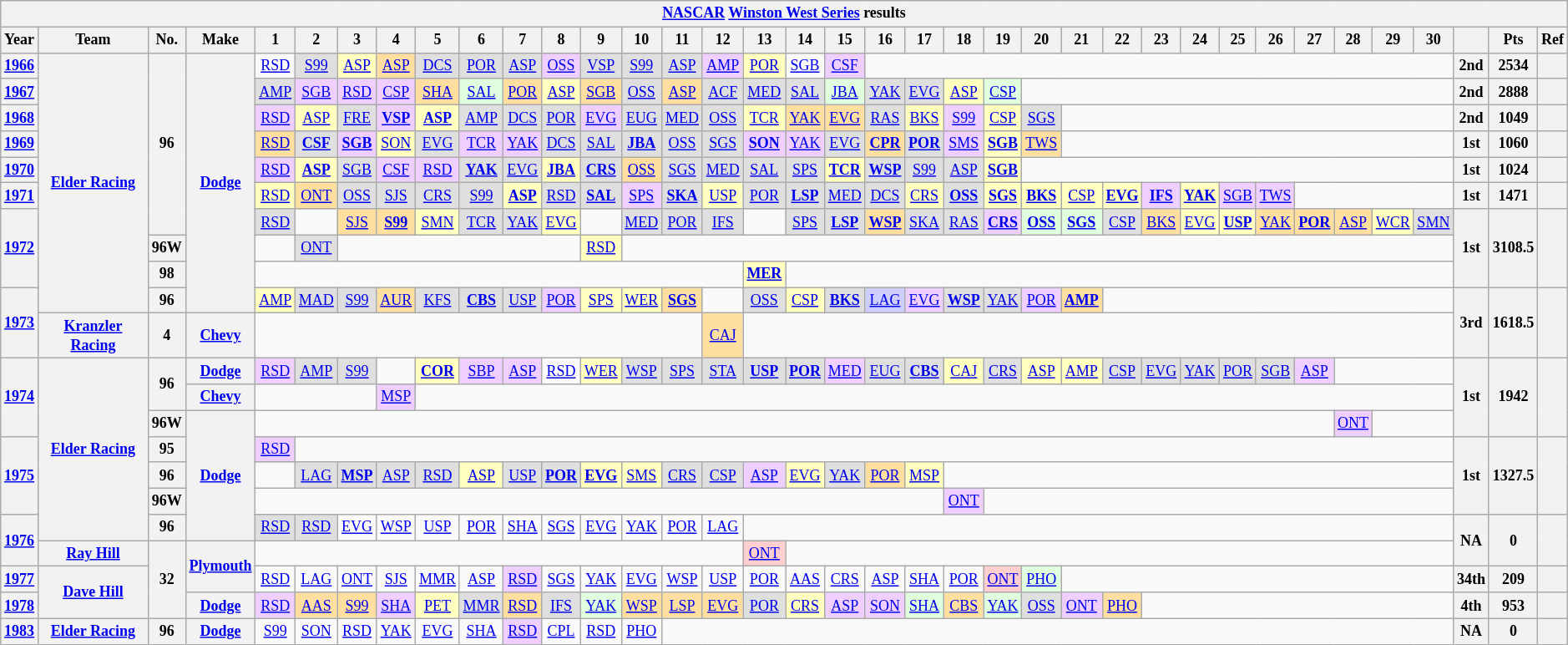<table class="wikitable" style="text-align:center; font-size:75%">
<tr>
<th colspan=37><a href='#'>NASCAR</a> <a href='#'>Winston West Series</a> results</th>
</tr>
<tr>
<th>Year</th>
<th>Team</th>
<th>No.</th>
<th>Make</th>
<th>1</th>
<th>2</th>
<th>3</th>
<th>4</th>
<th>5</th>
<th>6</th>
<th>7</th>
<th>8</th>
<th>9</th>
<th>10</th>
<th>11</th>
<th>12</th>
<th>13</th>
<th>14</th>
<th>15</th>
<th>16</th>
<th>17</th>
<th>18</th>
<th>19</th>
<th>20</th>
<th>21</th>
<th>22</th>
<th>23</th>
<th>24</th>
<th>25</th>
<th>26</th>
<th>27</th>
<th>28</th>
<th>29</th>
<th>30</th>
<th></th>
<th>Pts</th>
<th>Ref</th>
</tr>
<tr>
<th><a href='#'>1966</a></th>
<th rowspan=10><a href='#'>Elder Racing</a></th>
<th rowspan=7>96</th>
<th rowspan=10><a href='#'>Dodge</a></th>
<td><a href='#'>RSD</a></td>
<td style="background:#DFDFDF;"><a href='#'>S99</a><br></td>
<td style="background:#FFFFBF;"><a href='#'>ASP</a><br></td>
<td style="background:#FFDF9F;"><a href='#'>ASP</a><br></td>
<td style="background:#DFDFDF;"><a href='#'>DCS</a><br></td>
<td style="background:#DFDFDF;"><a href='#'>POR</a><br></td>
<td style="background:#DFDFDF;"><a href='#'>ASP</a><br></td>
<td style="background:#EFCFFF;"><a href='#'>OSS</a><br></td>
<td style="background:#DFDFDF;"><a href='#'>VSP</a><br></td>
<td style="background:#DFDFDF;"><a href='#'>S99</a><br></td>
<td style="background:#DFDFDF;"><a href='#'>ASP</a><br></td>
<td style="background:#EFCFFF;"><a href='#'>AMP</a><br></td>
<td style="background:#FFFFBF;"><a href='#'>POR</a><br></td>
<td><a href='#'>SGB</a></td>
<td style="background:#EFCFFF;"><a href='#'>CSF</a><br></td>
<td colspan=15></td>
<th>2nd</th>
<th>2534</th>
<th></th>
</tr>
<tr>
<th><a href='#'>1967</a></th>
<td style="background:#DFDFDF;"><a href='#'>AMP</a><br></td>
<td style="background:#EFCFFF;"><a href='#'>SGB</a><br></td>
<td style="background:#EFCFFF;"><a href='#'>RSD</a><br></td>
<td style="background:#EFCFFF;"><a href='#'>CSP</a><br></td>
<td style="background:#FFDF9F;"><a href='#'>SHA</a><br></td>
<td style="background:#DFFFDF;"><a href='#'>SAL</a><br></td>
<td style="background:#FFDF9F;"><a href='#'>POR</a><br></td>
<td style="background:#FFFFBF;"><a href='#'>ASP</a><br></td>
<td style="background:#FFDF9F;"><a href='#'>SGB</a><br></td>
<td style="background:#DFDFDF;"><a href='#'>OSS</a><br></td>
<td style="background:#FFDF9F;"><a href='#'>ASP</a><br></td>
<td style="background:#DFDFDF;"><a href='#'>ACF</a><br></td>
<td style="background:#DFDFDF;"><a href='#'>MED</a><br></td>
<td style="background:#DFDFDF;"><a href='#'>SAL</a><br></td>
<td style="background:#DFFFDF;"><a href='#'>JBA</a><br></td>
<td style="background:#DFDFDF;"><a href='#'>YAK</a><br></td>
<td style="background:#DFDFDF;"><a href='#'>EVG</a><br></td>
<td style="background:#FFFFBF;"><a href='#'>ASP</a><br></td>
<td style="background:#DFFFDF;"><a href='#'>CSP</a><br></td>
<td colspan=11></td>
<th>2nd</th>
<th>2888</th>
<th></th>
</tr>
<tr>
<th><a href='#'>1968</a></th>
<td style="background:#EFCFFF;"><a href='#'>RSD</a><br></td>
<td style="background:#FFFFBF;"><a href='#'>ASP</a><br></td>
<td style="background:#DFDFDF;"><a href='#'>FRE</a><br></td>
<td style="background:#EFCFFF;"><strong><a href='#'>VSP</a></strong><br></td>
<td style="background:#FFFFBF;"><strong><a href='#'>ASP</a></strong><br></td>
<td style="background:#DFDFDF;"><a href='#'>AMP</a><br></td>
<td style="background:#DFDFDF;"><a href='#'>DCS</a><br></td>
<td style="background:#DFDFDF;"><a href='#'>POR</a><br></td>
<td style="background:#EFCFFF;"><a href='#'>EVG</a><br></td>
<td style="background:#DFDFDF;"><a href='#'>EUG</a><br></td>
<td style="background:#DFDFDF;"><a href='#'>MED</a><br></td>
<td style="background:#DFDFDF;"><a href='#'>OSS</a><br></td>
<td style="background:#FFFFBF;"><a href='#'>TCR</a><br></td>
<td style="background:#FFDF9F;"><a href='#'>YAK</a><br></td>
<td style="background:#FFDF9F;"><a href='#'>EVG</a><br></td>
<td style="background:#DFDFDF;"><a href='#'>RAS</a><br></td>
<td style="background:#FFFFBF;"><a href='#'>BKS</a><br></td>
<td style="background:#EFCFFF;"><a href='#'>S99</a><br></td>
<td style="background:#FFFFBF;"><a href='#'>CSP</a><br></td>
<td style="background:#DFDFDF;"><a href='#'>SGS</a><br></td>
<td colspan=10></td>
<th>2nd</th>
<th>1049</th>
<th></th>
</tr>
<tr>
<th><a href='#'>1969</a></th>
<td style="background:#FFDF9F;"><a href='#'>RSD</a><br></td>
<td style="background:#DFDFDF;"><strong><a href='#'>CSF</a></strong><br></td>
<td style="background:#EFCFFF;"><strong><a href='#'>SGB</a></strong><br></td>
<td style="background:#FFFFBF;"><a href='#'>SON</a><br></td>
<td style="background:#DFDFDF;"><a href='#'>EVG</a><br></td>
<td style="background:#EFCFFF;"><a href='#'>TCR</a><br></td>
<td style="background:#EFCFFF;"><a href='#'>YAK</a><br></td>
<td style="background:#DFDFDF;"><a href='#'>DCS</a><br></td>
<td style="background:#DFDFDF;"><a href='#'>SAL</a><br></td>
<td style="background:#DFDFDF;"><strong><a href='#'>JBA</a></strong><br></td>
<td style="background:#DFDFDF;"><a href='#'>OSS</a><br></td>
<td style="background:#DFDFDF;"><a href='#'>SGS</a><br></td>
<td style="background:#EFCFFF;"><strong><a href='#'>SON</a></strong><br></td>
<td style="background:#EFCFFF;"><a href='#'>YAK</a><br></td>
<td style="background:#DFDFDF;"><a href='#'>EVG</a><br></td>
<td style="background:#FFDF9F;"><strong><a href='#'>CPR</a></strong><br></td>
<td style="background:#DFDFDF;"><strong><a href='#'>POR</a></strong><br></td>
<td style="background:#EFCFFF;"><a href='#'>SMS</a><br></td>
<td style="background:#FFFFBF;"><strong><a href='#'>SGB</a></strong><br></td>
<td style="background:#FFDF9F;"><a href='#'>TWS</a><br></td>
<td colspan=10></td>
<th>1st</th>
<th>1060</th>
<th></th>
</tr>
<tr>
<th><a href='#'>1970</a></th>
<td style="background:#EFCFFF;"><a href='#'>RSD</a><br></td>
<td style="background:#FFFFBF;"><strong><a href='#'>ASP</a></strong><br></td>
<td style="background:#DFDFDF;"><a href='#'>SGB</a><br></td>
<td style="background:#EFCFFF;"><a href='#'>CSF</a><br></td>
<td style="background:#EFCFFF;"><a href='#'>RSD</a><br></td>
<td style="background:#DFDFDF;"><strong><a href='#'>YAK</a></strong><br></td>
<td style="background:#DFDFDF;"><a href='#'>EVG</a><br></td>
<td style="background:#FFFFBF;"><strong><a href='#'>JBA</a></strong><br></td>
<td style="background:#DFDFDF;"><strong><a href='#'>CRS</a></strong><br></td>
<td style="background:#FFDF9F;"><a href='#'>OSS</a><br></td>
<td style="background:#DFDFDF;"><a href='#'>SGS</a><br></td>
<td style="background:#DFDFDF;"><a href='#'>MED</a><br></td>
<td style="background:#DFDFDF;"><a href='#'>SAL</a><br></td>
<td style="background:#DFDFDF;"><a href='#'>SPS</a><br></td>
<td style="background:#FFFFBF;"><strong><a href='#'>TCR</a></strong><br></td>
<td style="background:#DFDFDF;"><strong><a href='#'>WSP</a></strong><br></td>
<td style="background:#DFDFDF;"><a href='#'>S99</a><br></td>
<td style="background:#DFDFDF;"><a href='#'>ASP</a><br></td>
<td style="background:#FFFFBF;"><strong><a href='#'>SGB</a></strong><br></td>
<td colspan=11></td>
<th>1st</th>
<th>1024</th>
<th></th>
</tr>
<tr>
<th><a href='#'>1971</a></th>
<td style="background:#FFFFBF;"><a href='#'>RSD</a><br></td>
<td style="background:#FFDF9F;"><a href='#'>ONT</a><br></td>
<td style="background:#DFDFDF;"><a href='#'>OSS</a><br></td>
<td style="background:#DFDFDF;"><a href='#'>SJS</a><br></td>
<td style="background:#DFDFDF;"><a href='#'>CRS</a><br></td>
<td style="background:#DFDFDF;"><a href='#'>S99</a><br></td>
<td style="background:#FFFFBF;"><strong><a href='#'>ASP</a></strong><br></td>
<td style="background:#DFDFDF;"><a href='#'>RSD</a><br></td>
<td style="background:#DFDFDF;"><strong><a href='#'>SAL</a></strong><br></td>
<td style="background:#EFCFFF;"><a href='#'>SPS</a><br></td>
<td style="background:#DFDFDF;"><strong><a href='#'>SKA</a></strong><br></td>
<td style="background:#FFFFBF;"><a href='#'>USP</a><br></td>
<td style="background:#DFDFDF;"><a href='#'>POR</a><br></td>
<td style="background:#DFDFDF;"><strong><a href='#'>LSP</a></strong><br></td>
<td style="background:#DFDFDF;"><a href='#'>MED</a><br></td>
<td style="background:#DFDFDF;"><a href='#'>DCS</a><br></td>
<td style="background:#FFFFBF;"><a href='#'>CRS</a><br></td>
<td style="background:#DFDFDF;"><strong><a href='#'>OSS</a></strong><br></td>
<td style="background:#FFFFBF;"><strong><a href='#'>SGS</a></strong><br></td>
<td style="background:#FFFFBF;"><strong><a href='#'>BKS</a></strong><br></td>
<td style="background:#FFFFBF;"><a href='#'>CSP</a><br></td>
<td style="background:#FFFFBF;"><strong><a href='#'>EVG</a></strong><br></td>
<td style="background:#EFCFFF;"><strong><a href='#'>IFS</a></strong><br></td>
<td style="background:#FFFFBF;"><strong><a href='#'>YAK</a></strong><br></td>
<td style="background:#EFCFFF;"><a href='#'>SGB</a><br></td>
<td style="background:#EFCFFF;"><a href='#'>TWS</a><br></td>
<td colspan=4></td>
<th>1st</th>
<th>1471</th>
<th></th>
</tr>
<tr>
<th rowspan=3><a href='#'>1972</a></th>
<td style="background:#DFDFDF;"><a href='#'>RSD</a><br></td>
<td></td>
<td style="background:#FFDF9F;"><a href='#'>SJS</a><br></td>
<td style="background:#FFDF9F;"><strong><a href='#'>S99</a></strong><br></td>
<td style="background:#FFFFBF;"><a href='#'>SMN</a><br></td>
<td style="background:#DFDFDF;"><a href='#'>TCR</a><br></td>
<td style="background:#DFDFDF;"><a href='#'>YAK</a><br></td>
<td style="background:#FFFFBF;"><a href='#'>EVG</a><br></td>
<td></td>
<td style="background:#DFDFDF;"><a href='#'>MED</a><br></td>
<td style="background:#DFDFDF;"><a href='#'>POR</a><br></td>
<td style="background:#DFDFDF;"><a href='#'>IFS</a><br></td>
<td></td>
<td style="background:#DFDFDF;"><a href='#'>SPS</a><br></td>
<td style="background:#DFDFDF;"><strong><a href='#'>LSP</a></strong><br></td>
<td style="background:#FFDF9F;"><strong><a href='#'>WSP</a></strong><br></td>
<td style="background:#DFDFDF;"><a href='#'>SKA</a><br></td>
<td style="background:#DFDFDF;"><a href='#'>RAS</a><br></td>
<td style="background:#EFCFFF;"><strong><a href='#'>CRS</a></strong><br></td>
<td style="background:#DFFFDF;"><strong><a href='#'>OSS</a></strong><br></td>
<td style="background:#DFFFDF;"><strong><a href='#'>SGS</a></strong><br></td>
<td style="background:#DFDFDF;"><a href='#'>CSP</a><br></td>
<td style="background:#FFDF9F;"><a href='#'>BKS</a><br></td>
<td style="background:#FFFFBF;"><a href='#'>EVG</a><br></td>
<td style="background:#FFFFBF;"><strong><a href='#'>USP</a></strong><br></td>
<td style="background:#FFDF9F;"><a href='#'>YAK</a><br></td>
<td style="background:#FFDF9F;"><strong><a href='#'>POR</a></strong><br></td>
<td style="background:#FFDF9F;"><a href='#'>ASP</a><br></td>
<td style="background:#FFFFBF;"><a href='#'>WCR</a><br></td>
<td style="background:#DFDFDF;"><a href='#'>SMN</a><br></td>
<th rowspan=3>1st</th>
<th rowspan=3>3108.5</th>
<th rowspan=3></th>
</tr>
<tr>
<th>96W</th>
<td></td>
<td style="background:#DFDFDF;"><a href='#'>ONT</a><br></td>
<td colspan=6></td>
<td style="background:#FFFFBF;"><a href='#'>RSD</a><br></td>
<td colspan=21></td>
</tr>
<tr>
<th>98</th>
<td colspan=12></td>
<td style="background:#FFFFBF;"><strong><a href='#'>MER</a></strong><br></td>
<td colspan=17></td>
</tr>
<tr>
<th rowspan=2><a href='#'>1973</a></th>
<th>96</th>
<td style="background:#FFFFBF;"><a href='#'>AMP</a><br></td>
<td style="background:#DFDFDF;"><a href='#'>MAD</a><br></td>
<td style="background:#DFDFDF;"><a href='#'>S99</a><br></td>
<td style="background:#FFDF9F;"><a href='#'>AUR</a><br></td>
<td style="background:#DFDFDF;"><a href='#'>KFS</a><br></td>
<td style="background:#DFDFDF;"><strong><a href='#'>CBS</a></strong><br></td>
<td style="background:#DFDFDF;"><a href='#'>USP</a><br></td>
<td style="background:#EFCFFF;"><a href='#'>POR</a><br></td>
<td style="background:#FFFFBF;"><a href='#'>SPS</a><br></td>
<td style="background:#FFFFBF;"><a href='#'>WER</a><br></td>
<td style="background:#FFDF9F;"><strong><a href='#'>SGS</a></strong><br></td>
<td></td>
<td style="background:#DFDFDF;"><a href='#'>OSS</a><br></td>
<td style="background:#FFFFBF;"><a href='#'>CSP</a><br></td>
<td style="background:#DFDFDF;"><strong><a href='#'>BKS</a></strong><br></td>
<td style="background:#CFCFFF;"><a href='#'>LAG</a><br></td>
<td style="background:#EFCFFF;"><a href='#'>EVG</a><br></td>
<td style="background:#DFDFDF;"><strong><a href='#'>WSP</a></strong><br></td>
<td style="background:#DFDFDF;"><a href='#'>YAK</a><br></td>
<td style="background:#EFCFFF;"><a href='#'>POR</a><br></td>
<td style="background:#FFDF9F;"><strong><a href='#'>AMP</a></strong><br></td>
<td colspan=9></td>
<th rowspan=2>3rd</th>
<th rowspan=2>1618.5</th>
<th rowspan=2></th>
</tr>
<tr>
<th><a href='#'>Kranzler Racing</a></th>
<th>4</th>
<th><a href='#'>Chevy</a></th>
<td colspan=11></td>
<td style="background:#FFDF9F;"><a href='#'>CAJ</a><br></td>
<td colspan=18></td>
</tr>
<tr>
<th rowspan=3><a href='#'>1974</a></th>
<th rowspan=7><a href='#'>Elder Racing</a></th>
<th rowspan=2>96</th>
<th><a href='#'>Dodge</a></th>
<td style="background:#EFCFFF;"><a href='#'>RSD</a><br></td>
<td style="background:#DFDFDF;"><a href='#'>AMP</a><br></td>
<td style="background:#DFDFDF;"><a href='#'>S99</a><br></td>
<td></td>
<td style="background:#FFFFBF;"><strong><a href='#'>COR</a></strong><br></td>
<td style="background:#EFCFFF;"><a href='#'>SBP</a><br></td>
<td style="background:#EFCFFF;"><a href='#'>ASP</a><br></td>
<td><a href='#'>RSD</a></td>
<td style="background:#FFFFBF;"><a href='#'>WER</a><br></td>
<td style="background:#DFDFDF;"><a href='#'>WSP</a><br></td>
<td style="background:#DFDFDF;"><a href='#'>SPS</a><br></td>
<td style="background:#DFDFDF;"><a href='#'>STA</a><br></td>
<td style="background:#DFDFDF;"><strong><a href='#'>USP</a></strong><br></td>
<td style="background:#DFDFDF;"><strong><a href='#'>POR</a></strong><br></td>
<td style="background:#EFCFFF;"><a href='#'>MED</a><br></td>
<td style="background:#DFDFDF;"><a href='#'>EUG</a><br></td>
<td style="background:#DFDFDF;"><strong><a href='#'>CBS</a></strong><br></td>
<td style="background:#FFFFBF;"><a href='#'>CAJ</a><br></td>
<td style="background:#DFDFDF;"><a href='#'>CRS</a><br></td>
<td style="background:#FFFFBF;"><a href='#'>ASP</a><br></td>
<td style="background:#FFFFBF;"><a href='#'>AMP</a><br></td>
<td style="background:#DFDFDF;"><a href='#'>CSP</a><br></td>
<td style="background:#DFDFDF;"><a href='#'>EVG</a><br></td>
<td style="background:#DFDFDF;"><a href='#'>YAK</a><br></td>
<td style="background:#DFDFDF;"><a href='#'>POR</a><br></td>
<td style="background:#DFDFDF;"><a href='#'>SGB</a><br></td>
<td style="background:#EFCFFF;"><a href='#'>ASP</a><br></td>
<td colspan=3></td>
<th rowspan=3>1st</th>
<th rowspan=3>1942</th>
<th rowspan=3></th>
</tr>
<tr>
<th><a href='#'>Chevy</a></th>
<td colspan=3></td>
<td style="background:#EFCFFF;"><a href='#'>MSP</a><br></td>
<td colspan=26></td>
</tr>
<tr>
<th>96W</th>
<th rowspan=5><a href='#'>Dodge</a></th>
<td colspan=27></td>
<td style="background:#EFCFFF;"><a href='#'>ONT</a><br></td>
<td colspan=2></td>
</tr>
<tr>
<th rowspan=3><a href='#'>1975</a></th>
<th>95</th>
<td style="background:#EFCFFF;"><a href='#'>RSD</a><br></td>
<td colspan=29></td>
<th rowspan=3>1st</th>
<th rowspan=3>1327.5</th>
<th rowspan=3></th>
</tr>
<tr>
<th>96</th>
<td></td>
<td style="background:#DFDFDF;"><a href='#'>LAG</a><br></td>
<td style="background:#DFDFDF;"><strong><a href='#'>MSP</a></strong><br></td>
<td style="background:#DFDFDF;"><a href='#'>ASP</a><br></td>
<td style="background:#DFDFDF;"><a href='#'>RSD</a><br></td>
<td style="background:#FFFFBF;"><a href='#'>ASP</a><br></td>
<td style="background:#DFDFDF;"><a href='#'>USP</a><br></td>
<td style="background:#DFDFDF;"><strong><a href='#'>POR</a></strong><br></td>
<td style="background:#FFFFBF;"><strong><a href='#'>EVG</a></strong><br></td>
<td style="background:#FFFFBF;"><a href='#'>SMS</a><br></td>
<td style="background:#DFDFDF;"><a href='#'>CRS</a><br></td>
<td style="background:#DFDFDF;"><a href='#'>CSP</a><br></td>
<td style="background:#EFCFFF;"><a href='#'>ASP</a><br></td>
<td style="background:#FFFFBF;"><a href='#'>EVG</a><br></td>
<td style="background:#DFDFDF;"><a href='#'>YAK</a><br></td>
<td style="background:#FFDF9F;"><a href='#'>POR</a><br></td>
<td style="background:#FFFFBF;"><a href='#'>MSP</a><br></td>
<td colspan=13></td>
</tr>
<tr>
<th>96W</th>
<td colspan=17></td>
<td style="background:#EFCFFF;"><a href='#'>ONT</a><br></td>
<td colspan=12></td>
</tr>
<tr>
<th rowspan=2><a href='#'>1976</a></th>
<th>96</th>
<td style="background:#DFDFDF;"><a href='#'>RSD</a><br></td>
<td style="background:#DFDFDF;"><a href='#'>RSD</a><br></td>
<td><a href='#'>EVG</a></td>
<td><a href='#'>WSP</a></td>
<td><a href='#'>USP</a></td>
<td><a href='#'>POR</a></td>
<td><a href='#'>SHA</a></td>
<td><a href='#'>SGS</a></td>
<td><a href='#'>EVG</a></td>
<td><a href='#'>YAK</a></td>
<td><a href='#'>POR</a></td>
<td><a href='#'>LAG</a></td>
<td colspan=18></td>
<th rowspan=2>NA</th>
<th rowspan=2>0</th>
<th rowspan=2></th>
</tr>
<tr>
<th><a href='#'>Ray Hill</a></th>
<th rowspan=3>32</th>
<th rowspan=2><a href='#'>Plymouth</a></th>
<td colspan=12></td>
<td style="background:#FFCFCF;"><a href='#'>ONT</a><br></td>
<td colspan=17></td>
</tr>
<tr>
<th><a href='#'>1977</a></th>
<th rowspan=2><a href='#'>Dave Hill</a></th>
<td><a href='#'>RSD</a></td>
<td><a href='#'>LAG</a></td>
<td><a href='#'>ONT</a></td>
<td><a href='#'>SJS</a></td>
<td><a href='#'>MMR</a></td>
<td><a href='#'>ASP</a></td>
<td style="background:#EFCFFF;"><a href='#'>RSD</a><br></td>
<td><a href='#'>SGS</a></td>
<td><a href='#'>YAK</a></td>
<td><a href='#'>EVG</a></td>
<td><a href='#'>WSP</a></td>
<td><a href='#'>USP</a></td>
<td><a href='#'>POR</a></td>
<td><a href='#'>AAS</a></td>
<td><a href='#'>CRS</a></td>
<td><a href='#'>ASP</a></td>
<td><a href='#'>SHA</a></td>
<td><a href='#'>POR</a></td>
<td style="background:#FFCFCF;"><a href='#'>ONT</a><br></td>
<td style="background:#DFFFDF;"><a href='#'>PHO</a><br></td>
<td colspan=10></td>
<th>34th</th>
<th>209</th>
<th></th>
</tr>
<tr>
<th><a href='#'>1978</a></th>
<th><a href='#'>Dodge</a></th>
<td style="background:#EFCFFF;"><a href='#'>RSD</a><br></td>
<td style="background:#FFDF9F;"><a href='#'>AAS</a><br></td>
<td style="background:#FFDF9F;"><a href='#'>S99</a><br></td>
<td style="background:#EFCFFF;"><a href='#'>SHA</a><br></td>
<td style="background:#FFFFBF;"><a href='#'>PET</a><br></td>
<td style="background:#DFDFDF;"><a href='#'>MMR</a><br></td>
<td style="background:#FFDF9F;"><a href='#'>RSD</a><br></td>
<td style="background:#DFDFDF;"><a href='#'>IFS</a><br></td>
<td style="background:#DFFFDF;"><a href='#'>YAK</a><br></td>
<td style="background:#FFDF9F;"><a href='#'>WSP</a><br></td>
<td style="background:#FFDF9F;"><a href='#'>LSP</a><br></td>
<td style="background:#FFDF9F;"><a href='#'>EVG</a><br></td>
<td style="background:#DFDFDF;"><a href='#'>POR</a><br></td>
<td style="background:#FFFFBF;"><a href='#'>CRS</a><br></td>
<td style="background:#EFCFFF;"><a href='#'>ASP</a><br></td>
<td style="background:#EFCFFF;"><a href='#'>SON</a><br></td>
<td style="background:#DFFFDF;"><a href='#'>SHA</a><br></td>
<td style="background:#FFDF9F;"><a href='#'>CBS</a><br></td>
<td style="background:#DFFFDF;"><a href='#'>YAK</a><br></td>
<td style="background:#DFDFDF;"><a href='#'>OSS</a><br></td>
<td style="background:#EFCFFF;"><a href='#'>ONT</a><br></td>
<td style="background:#FFDF9F;"><a href='#'>PHO</a><br></td>
<td colspan=8></td>
<th>4th</th>
<th>953</th>
<th></th>
</tr>
<tr>
<th><a href='#'>1983</a></th>
<th><a href='#'>Elder Racing</a></th>
<th>96</th>
<th><a href='#'>Dodge</a></th>
<td><a href='#'>S99</a></td>
<td><a href='#'>SON</a></td>
<td><a href='#'>RSD</a></td>
<td><a href='#'>YAK</a></td>
<td><a href='#'>EVG</a></td>
<td><a href='#'>SHA</a></td>
<td style="background:#EFCFFF;"><a href='#'>RSD</a><br></td>
<td><a href='#'>CPL</a></td>
<td><a href='#'>RSD</a></td>
<td><a href='#'>PHO</a></td>
<td colspan=20></td>
<th>NA</th>
<th>0</th>
<th></th>
</tr>
</table>
